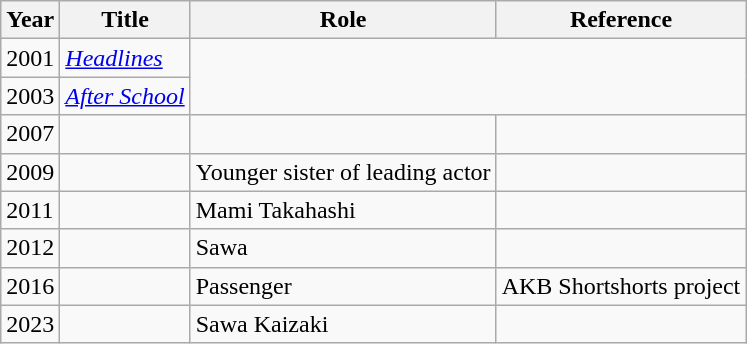<table class="wikitable">
<tr>
<th>Year</th>
<th>Title</th>
<th>Role</th>
<th>Reference</th>
</tr>
<tr>
<td>2001</td>
<td><em><a href='#'>Headlines</a></em></td>
</tr>
<tr>
<td>2003</td>
<td><em><a href='#'>After School</a></em></td>
</tr>
<tr>
<td>2007</td>
<td></td>
<td></td>
<td></td>
</tr>
<tr>
<td>2009</td>
<td></td>
<td>Younger sister of leading actor</td>
<td></td>
</tr>
<tr>
<td>2011</td>
<td></td>
<td>Mami Takahashi</td>
<td></td>
</tr>
<tr>
<td>2012</td>
<td></td>
<td>Sawa</td>
<td></td>
</tr>
<tr>
<td>2016</td>
<td></td>
<td>Passenger</td>
<td>AKB Shortshorts project </td>
</tr>
<tr>
<td>2023</td>
<td></td>
<td>Sawa Kaizaki</td>
<td></td>
</tr>
</table>
